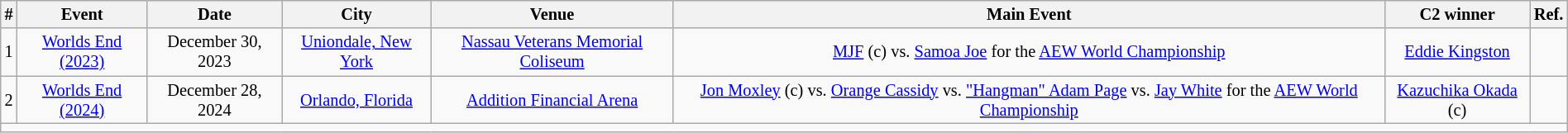<table class="mw-datatable wikitable sortable succession-box" style="font-size:85%; text-align:center;" width="100%">
<tr>
<th>#</th>
<th>Event</th>
<th>Date</th>
<th>City</th>
<th>Venue</th>
<th>Main Event</th>
<th>C2 winner</th>
<th>Ref.</th>
</tr>
<tr>
<td>1</td>
<td><a href='#'>Worlds End (2023)</a></td>
<td>December 30, 2023</td>
<td><a href='#'>Uniondale, New York</a></td>
<td><a href='#'>Nassau Veterans Memorial Coliseum</a></td>
<td><a href='#'>MJF</a> (c) vs. <a href='#'>Samoa Joe</a> for the <a href='#'>AEW World Championship</a></td>
<td><a href='#'>Eddie Kingston</a></td>
<td></td>
</tr>
<tr>
<td>2</td>
<td><a href='#'>Worlds End (2024)</a></td>
<td>December 28, 2024</td>
<td><a href='#'>Orlando, Florida</a></td>
<td><a href='#'>Addition Financial Arena</a></td>
<td><a href='#'>Jon Moxley</a> (c) vs. <a href='#'>Orange Cassidy</a> vs. <a href='#'>"Hangman" Adam Page</a> vs. <a href='#'>Jay White</a> for the <a href='#'>AEW World Championship</a></td>
<td><a href='#'>Kazuchika Okada</a> (c)</td>
<td></td>
</tr>
<tr>
<td colspan="11"></td>
</tr>
</table>
